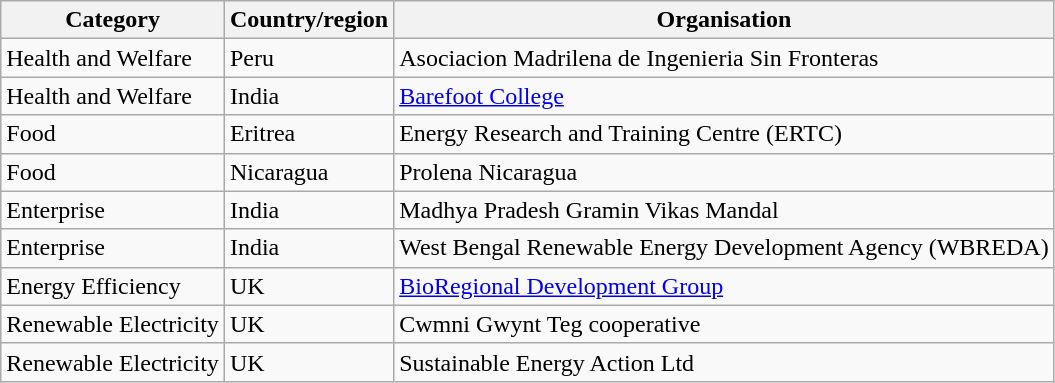<table class="wikitable">
<tr>
<th>Category</th>
<th>Country/region</th>
<th>Organisation</th>
</tr>
<tr>
<td>Health and Welfare</td>
<td>Peru</td>
<td>Asociacion Madrilena de Ingenieria Sin Fronteras</td>
</tr>
<tr>
<td>Health and Welfare</td>
<td>India</td>
<td><a href='#'>Barefoot College</a></td>
</tr>
<tr>
<td>Food</td>
<td>Eritrea</td>
<td>Energy Research and Training Centre (ERTC)</td>
</tr>
<tr>
<td>Food</td>
<td>Nicaragua</td>
<td>Prolena Nicaragua</td>
</tr>
<tr>
<td>Enterprise</td>
<td>India</td>
<td>Madhya Pradesh Gramin Vikas Mandal</td>
</tr>
<tr>
<td>Enterprise</td>
<td>India</td>
<td>West Bengal Renewable Energy Development Agency (WBREDA)</td>
</tr>
<tr>
<td>Energy Efficiency</td>
<td>UK</td>
<td><a href='#'>BioRegional Development Group</a></td>
</tr>
<tr>
<td>Renewable Electricity</td>
<td>UK</td>
<td>Cwmni Gwynt Teg cooperative</td>
</tr>
<tr>
<td>Renewable Electricity</td>
<td>UK</td>
<td>Sustainable Energy Action Ltd</td>
</tr>
</table>
